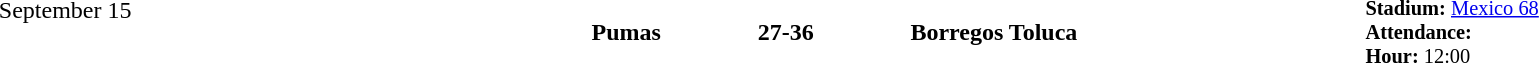<table style="width: 100%; background: transparent;" cellspacing="0">
<tr>
<td align=center valign=top rowspan=3 width=15%>September 15</td>
</tr>
<tr>
<td width=24% align=right><strong>Pumas</strong></td>
<td align=center width=13%><strong> 27-36 </strong></td>
<td width=24%><strong>Borregos Toluca</strong></td>
<td style=font-size:85% rowspan=2 valign=top><strong>Stadium:</strong> <a href='#'>Mexico 68</a><br><strong>Attendance:</strong> <br><strong>Hour:</strong> 12:00</td>
</tr>
</table>
